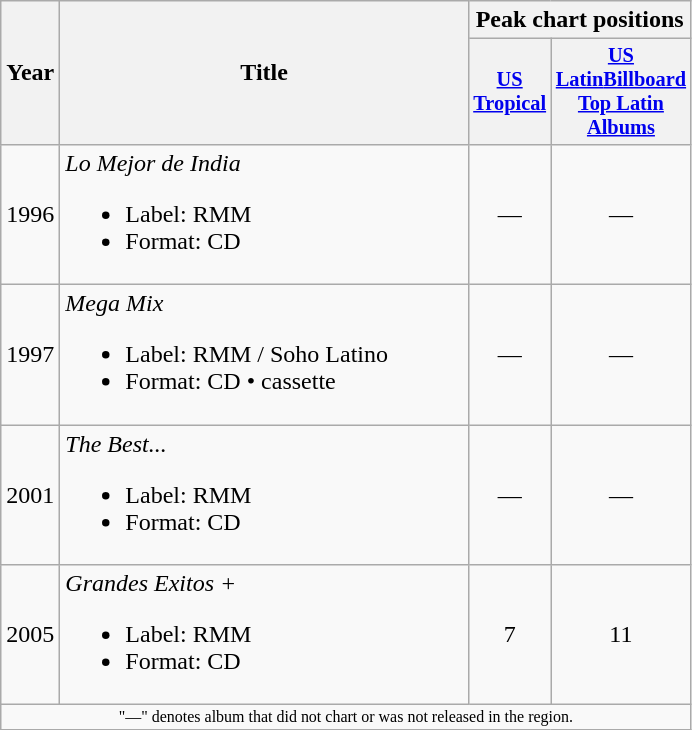<table class="wikitable" style="text-align:center;">
<tr>
<th rowspan="2">Year</th>
<th rowspan="2" width="265">Title</th>
<th colspan="2">Peak chart positions</th>
</tr>
<tr>
<th style="width:3em;font-size:85%"><a href='#'>US Tropical</a><br></th>
<th style="width:3em;font-size:85%"><a href='#'>US Latin</a><a href='#'>Billboard Top Latin Albums</a><br></th>
</tr>
<tr>
<td>1996</td>
<td align="left"><em>Lo Mejor de India</em><br><ul><li>Label: RMM</li><li>Format: CD</li></ul></td>
<td>—</td>
<td>—</td>
</tr>
<tr>
<td>1997</td>
<td align="left"><em>Mega Mix</em><br><ul><li>Label: RMM / Soho Latino</li><li>Format: CD • cassette</li></ul></td>
<td>—</td>
<td>—</td>
</tr>
<tr>
<td>2001</td>
<td align="left"><em>The Best...</em><br><ul><li>Label: RMM</li><li>Format: CD</li></ul></td>
<td>—</td>
<td>—</td>
</tr>
<tr>
<td>2005</td>
<td align="left"><em>Grandes Exitos +</em><br><ul><li>Label: RMM</li><li>Format: CD</li></ul></td>
<td>7</td>
<td>11</td>
</tr>
<tr>
<td colspan="4" style="font-size:8pt">"—" denotes album that did not chart or was not released in the region.</td>
</tr>
</table>
